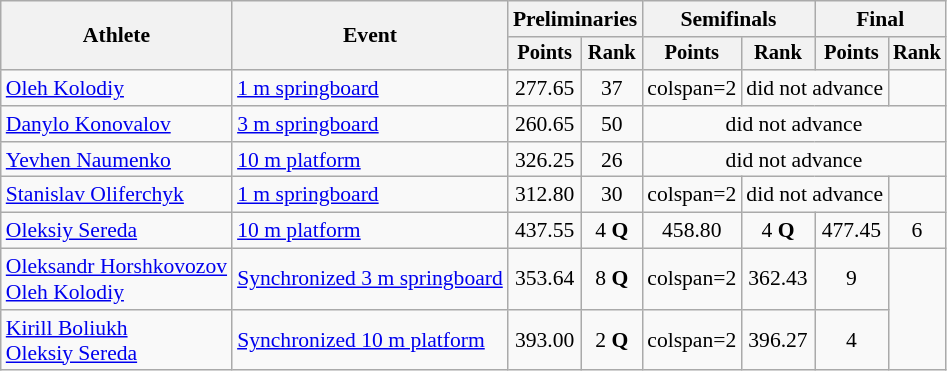<table class="wikitable" style="text-align:center; font-size:90%">
<tr>
<th rowspan="2">Athlete</th>
<th rowspan="2">Event</th>
<th colspan="2">Preliminaries</th>
<th colspan="2">Semifinals</th>
<th colspan="2">Final</th>
</tr>
<tr style="font-size:95%">
<th>Points</th>
<th>Rank</th>
<th>Points</th>
<th>Rank</th>
<th>Points</th>
<th>Rank</th>
</tr>
<tr>
<td align=left><a href='#'>Oleh Kolodiy</a></td>
<td align=left><a href='#'>1 m springboard</a></td>
<td>277.65</td>
<td>37</td>
<td>colspan=2 </td>
<td colspan=2>did not advance</td>
</tr>
<tr>
<td align=left><a href='#'>Danylo Konovalov</a></td>
<td align=left><a href='#'>3 m springboard</a></td>
<td>260.65</td>
<td>50</td>
<td colspan=4>did not advance</td>
</tr>
<tr>
<td align=left><a href='#'>Yevhen Naumenko</a></td>
<td align=left><a href='#'>10 m platform</a></td>
<td>326.25</td>
<td>26</td>
<td colspan=4>did not advance</td>
</tr>
<tr>
<td align=left><a href='#'>Stanislav Oliferchyk</a></td>
<td align=left><a href='#'>1 m springboard</a></td>
<td>312.80</td>
<td>30</td>
<td>colspan=2 </td>
<td colspan=2>did not advance</td>
</tr>
<tr>
<td align=left><a href='#'>Oleksiy Sereda</a></td>
<td align=left><a href='#'>10 m platform</a></td>
<td>437.55</td>
<td>4 <strong>Q</strong></td>
<td>458.80</td>
<td>4 <strong>Q</strong></td>
<td>477.45</td>
<td>6</td>
</tr>
<tr>
<td align=left><a href='#'>Oleksandr Horshkovozov</a><br><a href='#'>Oleh Kolodiy</a></td>
<td align=left><a href='#'>Synchronized 3 m springboard</a></td>
<td>353.64</td>
<td>8 <strong>Q</strong></td>
<td>colspan=2 </td>
<td>362.43</td>
<td>9</td>
</tr>
<tr>
<td align=left><a href='#'>Kirill Boliukh</a><br><a href='#'>Oleksiy Sereda</a></td>
<td align=left><a href='#'>Synchronized 10 m platform</a></td>
<td>393.00</td>
<td>2 <strong>Q</strong></td>
<td>colspan=2 </td>
<td>396.27</td>
<td>4</td>
</tr>
</table>
